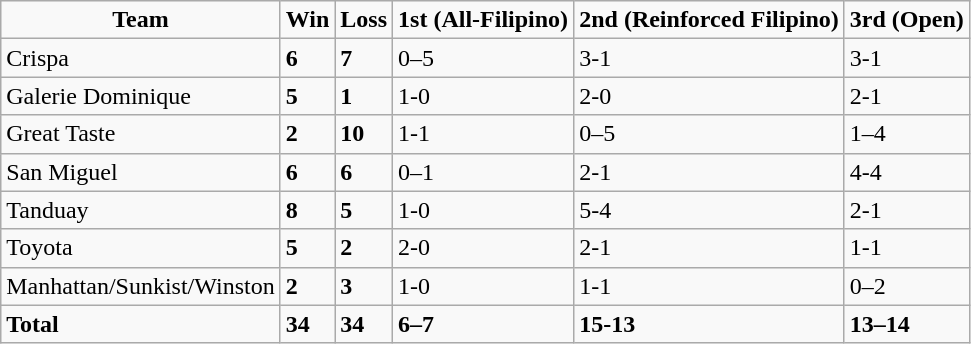<table class=wikitable sortable>
<tr align=center>
<td><strong>Team</strong></td>
<td><strong>Win</strong></td>
<td><strong>Loss</strong></td>
<td><strong>1st (All-Filipino)</strong></td>
<td><strong>2nd (Reinforced Filipino)</strong></td>
<td><strong>3rd (Open)</strong></td>
</tr>
<tr>
<td>Crispa</td>
<td><strong>6</strong></td>
<td><strong>7</strong></td>
<td>0–5</td>
<td>3-1</td>
<td>3-1</td>
</tr>
<tr>
<td>Galerie Dominique</td>
<td><strong>5</strong></td>
<td><strong>1</strong></td>
<td>1-0</td>
<td>2-0</td>
<td>2-1</td>
</tr>
<tr>
<td>Great Taste</td>
<td><strong>2</strong></td>
<td><strong>10</strong></td>
<td>1-1</td>
<td>0–5</td>
<td>1–4</td>
</tr>
<tr>
<td>San Miguel</td>
<td><strong>6</strong></td>
<td><strong>6</strong></td>
<td>0–1</td>
<td>2-1</td>
<td>4-4</td>
</tr>
<tr>
<td>Tanduay</td>
<td><strong>8</strong></td>
<td><strong>5</strong></td>
<td>1-0</td>
<td>5-4</td>
<td>2-1</td>
</tr>
<tr>
<td>Toyota</td>
<td><strong>5</strong></td>
<td><strong>2</strong></td>
<td>2-0</td>
<td>2-1</td>
<td>1-1</td>
</tr>
<tr>
<td>Manhattan/Sunkist/Winston</td>
<td><strong>2</strong></td>
<td><strong>3</strong></td>
<td>1-0</td>
<td>1-1</td>
<td>0–2</td>
</tr>
<tr>
<td><strong>Total</strong></td>
<td><strong>34</strong></td>
<td><strong>34</strong></td>
<td><strong>6–7</strong></td>
<td><strong>15-13</strong></td>
<td><strong>13–14</strong></td>
</tr>
</table>
